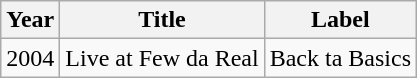<table class="wikitable">
<tr>
<th align="left">Year</th>
<th align="left">Title</th>
<th align="left">Label</th>
</tr>
<tr>
<td>2004</td>
<td>Live at Few da Real</td>
<td>Back ta Basics</td>
</tr>
</table>
